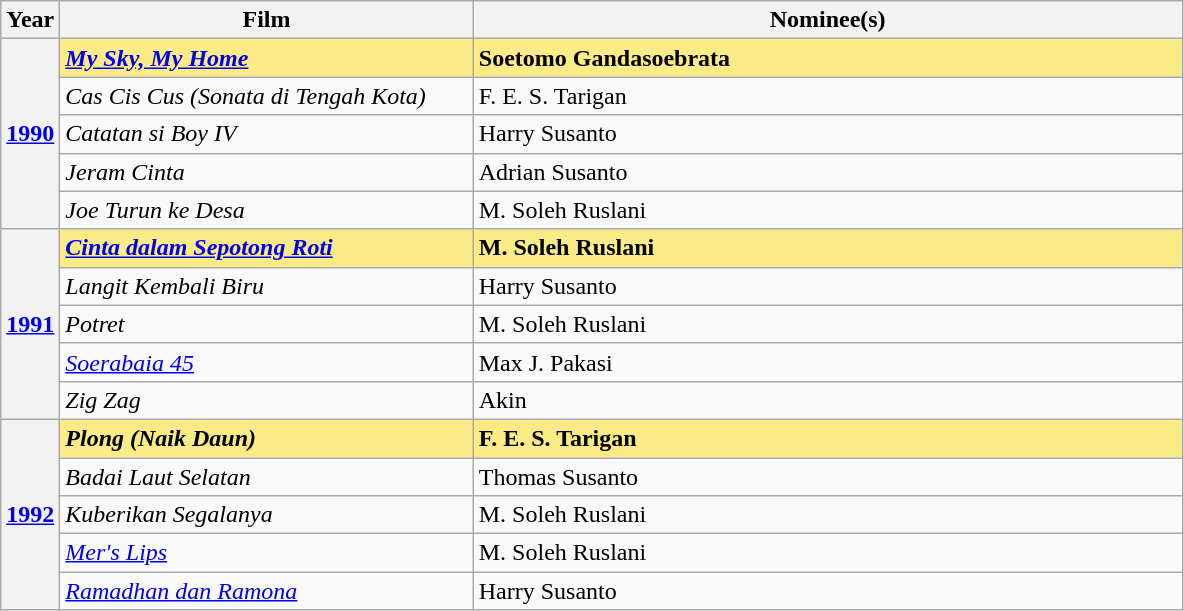<table class="wikitable" rowspan=2 style="text-align: left;" border="2" cellpadding="4">
<tr>
<th scope="col" style="width:5%;">Year</th>
<th scope="col" style="width:35%;">Film</th>
<th scope="col" style="width:60%;">Nominee(s)</th>
</tr>
<tr>
<th style="text-align:center;" rowspan="5"><a href='#'>1990</a><br></th>
<td scope="row" style="background:#FAEB86;"><strong><em><a href='#'>My Sky, My Home</a></em></strong></td>
<td style="background:#FAEB86;"><strong>Soetomo Gandasoebrata </strong></td>
</tr>
<tr>
<td><em>Cas Cis Cus (Sonata di Tengah Kota)</em></td>
<td>F. E. S. Tarigan</td>
</tr>
<tr>
<td><em>Catatan si Boy IV</em></td>
<td>Harry Susanto</td>
</tr>
<tr>
<td><em>Jeram Cinta</em></td>
<td>Adrian Susanto</td>
</tr>
<tr>
<td><em>Joe Turun ke Desa</em></td>
<td>M. Soleh Ruslani</td>
</tr>
<tr>
<th style="text-align:center;" rowspan="5"><a href='#'>1991</a><br></th>
<td scope="row" style="background:#FAEB86;"><strong><em><a href='#'>Cinta dalam Sepotong Roti</a></em></strong></td>
<td style="background:#FAEB86;"><strong>M. Soleh Ruslani </strong></td>
</tr>
<tr>
<td><em>Langit Kembali Biru</em></td>
<td>Harry Susanto</td>
</tr>
<tr>
<td><em>Potret</em></td>
<td>M. Soleh Ruslani</td>
</tr>
<tr>
<td><em><a href='#'>Soerabaia 45</a></em></td>
<td>Max J. Pakasi</td>
</tr>
<tr>
<td><em>Zig Zag</em></td>
<td>Akin</td>
</tr>
<tr>
<th style="text-align:center;" rowspan="5"><a href='#'>1992</a><br></th>
<td scope="row" style="background:#FAEB86;"><strong><em>Plong (Naik Daun)</em></strong></td>
<td style="background:#FAEB86;"><strong>F. E. S. Tarigan </strong></td>
</tr>
<tr>
<td><em>Badai Laut Selatan</em></td>
<td>Thomas Susanto</td>
</tr>
<tr>
<td><em>Kuberikan Segalanya</em></td>
<td>M. Soleh Ruslani</td>
</tr>
<tr>
<td><em><a href='#'>Mer's Lips</a></em></td>
<td>M. Soleh Ruslani</td>
</tr>
<tr>
<td><em><a href='#'>Ramadhan dan Ramona</a></em></td>
<td>Harry Susanto</td>
</tr>
</table>
